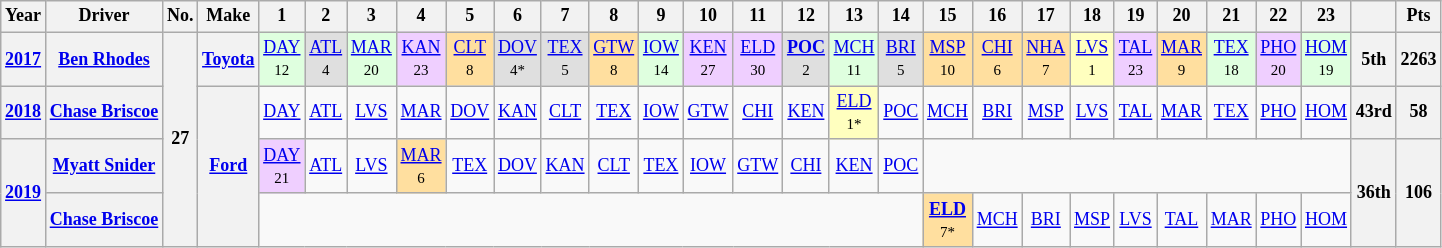<table class="wikitable" style="text-align:center; font-size:75%">
<tr>
<th>Year</th>
<th>Driver</th>
<th>No.</th>
<th>Make</th>
<th>1</th>
<th>2</th>
<th>3</th>
<th>4</th>
<th>5</th>
<th>6</th>
<th>7</th>
<th>8</th>
<th>9</th>
<th>10</th>
<th>11</th>
<th>12</th>
<th>13</th>
<th>14</th>
<th>15</th>
<th>16</th>
<th>17</th>
<th>18</th>
<th>19</th>
<th>20</th>
<th>21</th>
<th>22</th>
<th>23</th>
<th></th>
<th>Pts</th>
</tr>
<tr>
<th><a href='#'>2017</a></th>
<th><a href='#'>Ben Rhodes</a></th>
<th rowspan="4">27</th>
<th><a href='#'>Toyota</a></th>
<td style="background:#DFFFDF;"><a href='#'>DAY</a><br><small>12</small></td>
<td style="background:#DFDFDF;"><a href='#'>ATL</a><br><small>4</small></td>
<td style="background:#DFFFDF;"><a href='#'>MAR</a><br><small>20</small></td>
<td style="background:#EFCFFF;"><a href='#'>KAN</a><br><small>23</small></td>
<td style="background:#FFDF9F;"><a href='#'>CLT</a><br><small>8</small></td>
<td style="background:#DFDFDF;"><a href='#'>DOV</a><br><small>4*</small></td>
<td style="background:#DFDFDF;"><a href='#'>TEX</a><br><small>5</small></td>
<td style="background:#FFDF9F;"><a href='#'>GTW</a><br><small>8</small></td>
<td style="background:#DFFFDF;"><a href='#'>IOW</a><br><small>14</small></td>
<td style="background:#EFCFFF;"><a href='#'>KEN</a><br><small>27</small></td>
<td style="background:#EFCFFF;"><a href='#'>ELD</a><br><small>30</small></td>
<td style="background:#DFDFDF;"><strong><a href='#'>POC</a></strong><br><small>2</small></td>
<td style="background:#DFFFDF;"><a href='#'>MCH</a><br><small>11</small></td>
<td style="background:#DFDFDF;"><a href='#'>BRI</a><br><small>5</small></td>
<td style="background:#FFDF9F;"><a href='#'>MSP</a><br><small>10</small></td>
<td style="background:#FFDF9F;"><a href='#'>CHI</a><br><small>6</small></td>
<td style="background:#FFDF9F;"><a href='#'>NHA</a><br><small>7</small></td>
<td style="background:#FFFFBF;"><a href='#'>LVS</a><br><small>1</small></td>
<td style="background:#EFCFFF;"><a href='#'>TAL</a><br><small>23</small></td>
<td style="background:#FFDF9F;"><a href='#'>MAR</a><br><small>9</small></td>
<td style="background:#DFFFDF;"><a href='#'>TEX</a><br><small>18</small></td>
<td style="background:#EFCFFF;"><a href='#'>PHO</a><br><small>20</small></td>
<td style="background:#DFFFDF;"><a href='#'>HOM</a><br><small>19</small></td>
<th>5th</th>
<th>2263</th>
</tr>
<tr>
<th><a href='#'>2018</a></th>
<th><a href='#'>Chase Briscoe</a></th>
<th rowspan="3"><a href='#'>Ford</a></th>
<td><a href='#'>DAY</a></td>
<td><a href='#'>ATL</a></td>
<td><a href='#'>LVS</a></td>
<td><a href='#'>MAR</a></td>
<td><a href='#'>DOV</a></td>
<td><a href='#'>KAN</a></td>
<td><a href='#'>CLT</a></td>
<td><a href='#'>TEX</a></td>
<td><a href='#'>IOW</a></td>
<td><a href='#'>GTW</a></td>
<td><a href='#'>CHI</a></td>
<td><a href='#'>KEN</a></td>
<td style="background:#FFFFBF;"><a href='#'>ELD</a><br><small>1*</small></td>
<td><a href='#'>POC</a></td>
<td><a href='#'>MCH</a></td>
<td><a href='#'>BRI</a></td>
<td><a href='#'>MSP</a></td>
<td><a href='#'>LVS</a></td>
<td><a href='#'>TAL</a></td>
<td><a href='#'>MAR</a></td>
<td><a href='#'>TEX</a></td>
<td><a href='#'>PHO</a></td>
<td><a href='#'>HOM</a></td>
<th>43rd</th>
<th>58</th>
</tr>
<tr>
<th rowspan="2"><a href='#'>2019</a></th>
<th><a href='#'>Myatt Snider</a></th>
<td style="background:#EFCFFF;"><a href='#'>DAY</a><br><small>21</small></td>
<td><a href='#'>ATL</a></td>
<td><a href='#'>LVS</a></td>
<td style="background:#FFDF9F;"><a href='#'>MAR</a><br><small>6</small></td>
<td><a href='#'>TEX</a></td>
<td><a href='#'>DOV</a></td>
<td><a href='#'>KAN</a></td>
<td><a href='#'>CLT</a></td>
<td><a href='#'>TEX</a></td>
<td><a href='#'>IOW</a></td>
<td><a href='#'>GTW</a></td>
<td><a href='#'>CHI</a></td>
<td><a href='#'>KEN</a></td>
<td><a href='#'>POC</a></td>
<td colspan="9"></td>
<th rowspan="2">36th</th>
<th rowspan="2">106</th>
</tr>
<tr>
<th><a href='#'>Chase Briscoe</a></th>
<td colspan="14"></td>
<td style="background:#FFDF9F;"><strong><a href='#'>ELD</a></strong><br><small>7*</small></td>
<td><a href='#'>MCH</a></td>
<td><a href='#'>BRI</a></td>
<td><a href='#'>MSP</a></td>
<td><a href='#'>LVS</a></td>
<td><a href='#'>TAL</a></td>
<td><a href='#'>MAR</a></td>
<td><a href='#'>PHO</a></td>
<td><a href='#'>HOM</a></td>
</tr>
</table>
